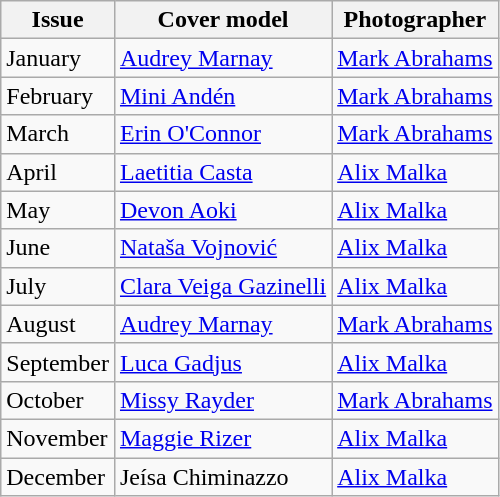<table class="sortable wikitable">
<tr>
<th>Issue</th>
<th>Cover model</th>
<th>Photographer</th>
</tr>
<tr>
<td>January</td>
<td><a href='#'>Audrey Marnay</a></td>
<td><a href='#'>Mark Abrahams</a></td>
</tr>
<tr>
<td>February</td>
<td><a href='#'>Mini Andén</a></td>
<td><a href='#'>Mark Abrahams</a></td>
</tr>
<tr>
<td>March</td>
<td><a href='#'>Erin O'Connor</a></td>
<td><a href='#'>Mark Abrahams</a></td>
</tr>
<tr>
<td>April</td>
<td><a href='#'>Laetitia Casta</a></td>
<td><a href='#'>Alix Malka</a></td>
</tr>
<tr>
<td>May</td>
<td><a href='#'>Devon Aoki</a></td>
<td><a href='#'>Alix Malka</a></td>
</tr>
<tr>
<td>June</td>
<td><a href='#'>Nataša Vojnović</a></td>
<td><a href='#'>Alix Malka</a></td>
</tr>
<tr>
<td>July</td>
<td><a href='#'>Clara Veiga Gazinelli</a></td>
<td><a href='#'>Alix Malka</a></td>
</tr>
<tr>
<td>August</td>
<td><a href='#'>Audrey Marnay</a></td>
<td><a href='#'>Mark Abrahams</a></td>
</tr>
<tr>
<td>September</td>
<td><a href='#'>Luca Gadjus</a></td>
<td><a href='#'>Alix Malka</a></td>
</tr>
<tr>
<td>October</td>
<td><a href='#'>Missy Rayder</a></td>
<td><a href='#'>Mark Abrahams</a></td>
</tr>
<tr>
<td>November</td>
<td><a href='#'>Maggie Rizer</a></td>
<td><a href='#'>Alix Malka</a></td>
</tr>
<tr>
<td>December</td>
<td>Jeísa Chiminazzo</td>
<td><a href='#'>Alix Malka</a></td>
</tr>
</table>
